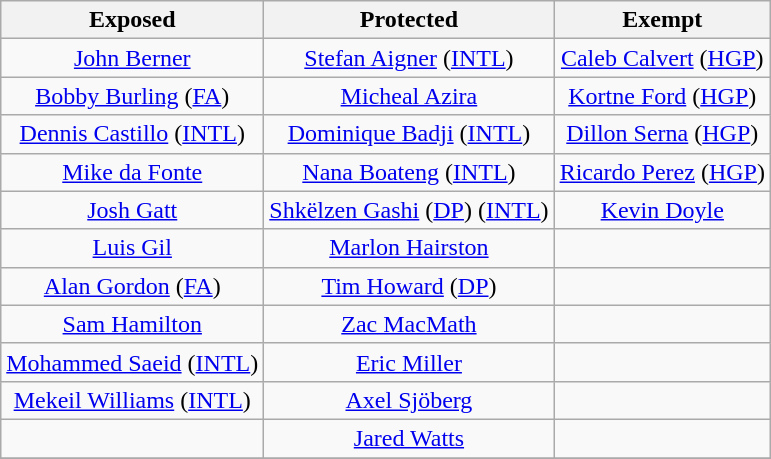<table class="wikitable" style="text-align:center">
<tr>
<th>Exposed</th>
<th>Protected</th>
<th>Exempt</th>
</tr>
<tr>
<td><a href='#'>John Berner</a></td>
<td><a href='#'>Stefan Aigner</a> (<a href='#'>INTL</a>)</td>
<td><a href='#'>Caleb Calvert</a> (<a href='#'>HGP</a>)</td>
</tr>
<tr>
<td><a href='#'>Bobby Burling</a> (<a href='#'>FA</a>)</td>
<td><a href='#'>Micheal Azira</a></td>
<td><a href='#'>Kortne Ford</a> (<a href='#'>HGP</a>)</td>
</tr>
<tr>
<td><a href='#'>Dennis Castillo</a> (<a href='#'>INTL</a>)</td>
<td><a href='#'>Dominique Badji</a> (<a href='#'>INTL</a>)</td>
<td><a href='#'>Dillon Serna</a> (<a href='#'>HGP</a>)</td>
</tr>
<tr>
<td><a href='#'>Mike da Fonte</a></td>
<td><a href='#'>Nana Boateng</a> (<a href='#'>INTL</a>)</td>
<td><a href='#'>Ricardo Perez</a> (<a href='#'>HGP</a>)</td>
</tr>
<tr>
<td><a href='#'>Josh Gatt</a></td>
<td><a href='#'>Shkëlzen Gashi</a> (<a href='#'>DP</a>) (<a href='#'>INTL</a>)</td>
<td><a href='#'>Kevin Doyle</a></td>
</tr>
<tr>
<td><a href='#'>Luis Gil</a></td>
<td><a href='#'>Marlon Hairston</a></td>
<td></td>
</tr>
<tr>
<td><a href='#'>Alan Gordon</a> (<a href='#'>FA</a>)</td>
<td><a href='#'>Tim Howard</a> (<a href='#'>DP</a>)</td>
<td></td>
</tr>
<tr>
<td><a href='#'>Sam Hamilton</a></td>
<td><a href='#'>Zac MacMath</a></td>
<td></td>
</tr>
<tr>
<td><a href='#'>Mohammed Saeid</a> (<a href='#'>INTL</a>)</td>
<td><a href='#'>Eric Miller</a></td>
<td></td>
</tr>
<tr>
<td><a href='#'>Mekeil Williams</a> (<a href='#'>INTL</a>)</td>
<td><a href='#'>Axel Sjöberg</a></td>
<td></td>
</tr>
<tr>
<td></td>
<td><a href='#'>Jared Watts</a></td>
<td></td>
</tr>
<tr>
</tr>
</table>
